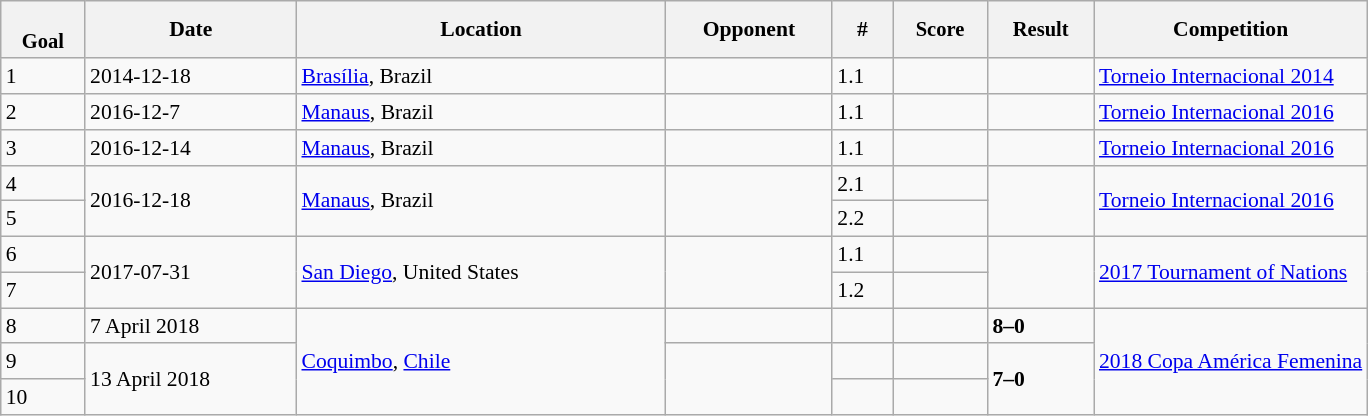<table class="wikitable collapsible sortable" style="font-size:90%">
<tr>
<th data-sort-type="number" style="font-size:95%;"><br>Goal</th>
<th>Date</th>
<th>Location</th>
<th>Opponent</th>
<th>#</th>
<th data-sort-type="number" style="font-size:95%;">Score</th>
<th data-sort-type="number" style="font-size:95%;">Result</th>
<th style="width:20%;">Competition</th>
</tr>
<tr>
<td>1</td>
<td>2014-12-18</td>
<td> <a href='#'>Brasília</a>, Brazil</td>
<td></td>
<td>1.1</td>
<td></td>
<td></td>
<td><a href='#'>Torneio Internacional 2014</a></td>
</tr>
<tr>
<td>2</td>
<td>2016-12-7</td>
<td> <a href='#'>Manaus</a>, Brazil</td>
<td></td>
<td>1.1</td>
<td></td>
<td></td>
<td><a href='#'>Torneio Internacional 2016</a></td>
</tr>
<tr>
<td>3</td>
<td>2016-12-14</td>
<td> <a href='#'>Manaus</a>, Brazil</td>
<td></td>
<td>1.1</td>
<td></td>
<td></td>
<td><a href='#'>Torneio Internacional 2016</a></td>
</tr>
<tr>
<td>4</td>
<td rowspan=2>2016-12-18</td>
<td rowspan=2> <a href='#'>Manaus</a>, Brazil</td>
<td rowspan=2></td>
<td>2.1</td>
<td></td>
<td rowspan=2></td>
<td rowspan=2><a href='#'>Torneio Internacional 2016</a></td>
</tr>
<tr>
<td>5</td>
<td>2.2</td>
<td></td>
</tr>
<tr>
<td>6</td>
<td rowspan=2>2017-07-31</td>
<td rowspan=2> <a href='#'>San Diego</a>, United States</td>
<td rowspan=2></td>
<td>1.1</td>
<td></td>
<td rowspan=2></td>
<td rowspan=2><a href='#'>2017 Tournament of Nations</a></td>
</tr>
<tr>
<td>7</td>
<td>1.2</td>
<td></td>
</tr>
<tr>
<td>8</td>
<td>7 April 2018</td>
<td rowspan="3"><a href='#'>Coquimbo</a>, <a href='#'>Chile</a></td>
<td></td>
<td></td>
<td></td>
<td><strong>8–0</strong></td>
<td rowspan="3"><a href='#'>2018 Copa América Femenina</a></td>
</tr>
<tr>
<td>9</td>
<td rowspan="2">13 April 2018</td>
<td rowspan="2"></td>
<td></td>
<td></td>
<td rowspan="2"><strong>7–0</strong></td>
</tr>
<tr>
<td>10</td>
<td></td>
<td></td>
</tr>
</table>
